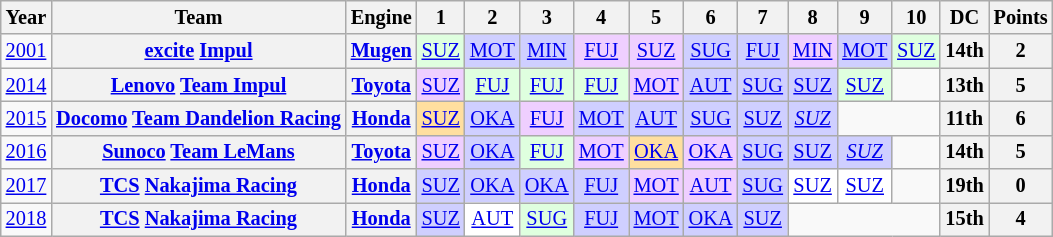<table class="wikitable" style="text-align:center; font-size:85%">
<tr>
<th>Year</th>
<th>Team</th>
<th>Engine</th>
<th>1</th>
<th>2</th>
<th>3</th>
<th>4</th>
<th>5</th>
<th>6</th>
<th>7</th>
<th>8</th>
<th>9</th>
<th>10</th>
<th>DC</th>
<th>Points</th>
</tr>
<tr>
<td><a href='#'>2001</a></td>
<th nowrap><a href='#'>excite</a> <a href='#'>Impul</a></th>
<th><a href='#'>Mugen</a></th>
<td style="background:#DFFFDF;"><a href='#'>SUZ</a><br></td>
<td style="background:#CFCFFF;"><a href='#'>MOT</a><br></td>
<td style="background:#CFCFFF;"><a href='#'>MIN</a><br></td>
<td style="background:#EFCFFF;"><a href='#'>FUJ</a><br></td>
<td style="background:#EFCFFF;"><a href='#'>SUZ</a><br></td>
<td style="background:#CFCFFF;"><a href='#'>SUG</a><br></td>
<td style="background:#CFCFFF;"><a href='#'>FUJ</a><br></td>
<td style="background:#EFCFFF;"><a href='#'>MIN</a><br></td>
<td style="background:#CFCFFF;"><a href='#'>MOT</a><br></td>
<td style="background:#DFFFDF;"><a href='#'>SUZ</a><br></td>
<th>14th</th>
<th>2</th>
</tr>
<tr>
<td><a href='#'>2014</a></td>
<th nowrap><a href='#'>Lenovo</a> <a href='#'>Team Impul</a></th>
<th><a href='#'>Toyota</a></th>
<td style="background:#EFCFFF;"><a href='#'>SUZ</a><br></td>
<td style="background:#DFFFDF;"><a href='#'>FUJ</a><br></td>
<td style="background:#DFFFDF;"><a href='#'>FUJ</a><br></td>
<td style="background:#DFFFDF;"><a href='#'>FUJ</a><br></td>
<td style="background:#EFCFFF;"><a href='#'>MOT</a><br></td>
<td style="background:#CFCFFF;"><a href='#'>AUT</a><br></td>
<td style="background:#CFCFFF;"><a href='#'>SUG</a><br></td>
<td style="background:#CFCFFF;"><a href='#'>SUZ</a><br></td>
<td style="background:#DFFFDF;"><a href='#'>SUZ</a><br></td>
<td></td>
<th>13th</th>
<th>5</th>
</tr>
<tr>
<td><a href='#'>2015</a></td>
<th nowrap><a href='#'>Docomo</a> <a href='#'>Team Dandelion Racing</a></th>
<th><a href='#'>Honda</a></th>
<td style="background:#FFDF9F;"><a href='#'>SUZ</a><br></td>
<td style="background:#CFCFFF;"><a href='#'>OKA</a><br></td>
<td style="background:#EFCFFF;"><a href='#'>FUJ</a><br></td>
<td style="background:#CFCFFF;"><a href='#'>MOT</a><br></td>
<td style="background:#CFCFFF;"><a href='#'>AUT</a><br></td>
<td style="background:#CFCFFF;"><a href='#'>SUG</a><br></td>
<td style="background:#CFCFFF;"><a href='#'>SUZ</a><br></td>
<td style="background:#CFCFFF;"><em><a href='#'>SUZ</a></em><br></td>
<td colspan=2></td>
<th>11th</th>
<th>6</th>
</tr>
<tr>
<td><a href='#'>2016</a></td>
<th nowrap><a href='#'>Sunoco</a> <a href='#'>Team LeMans</a></th>
<th><a href='#'>Toyota</a></th>
<td style="background:#EFCFFF;"><a href='#'>SUZ</a><br></td>
<td style="background:#CFCFFF;"><a href='#'>OKA</a><br></td>
<td style="background:#DFFFDF;"><a href='#'>FUJ</a><br></td>
<td style="background:#EFCFFF;"><a href='#'>MOT</a><br></td>
<td style="background:#FFDF9F;"><a href='#'>OKA</a><br></td>
<td style="background:#EFCFFF;"><a href='#'>OKA</a><br></td>
<td style="background:#CFCFFF;"><a href='#'>SUG</a><br></td>
<td style="background:#CFCFFF;"><a href='#'>SUZ</a><br></td>
<td style="background:#CFCFFF;"><em><a href='#'>SUZ</a></em><br></td>
<td></td>
<th>14th</th>
<th>5</th>
</tr>
<tr>
<td><a href='#'>2017</a></td>
<th nowrap><a href='#'>TCS</a> <a href='#'>Nakajima Racing</a></th>
<th><a href='#'>Honda</a></th>
<td style="background:#CFCFFF;"><a href='#'>SUZ</a><br></td>
<td style="background:#CFCFFF;"><a href='#'>OKA</a><br></td>
<td style="background:#CFCFFF;"><a href='#'>OKA</a><br></td>
<td style="background:#CFCFFF;"><a href='#'>FUJ</a><br></td>
<td style="background:#EFCFFF;"><a href='#'>MOT</a><br></td>
<td style="background:#EFCFFF;"><a href='#'>AUT</a><br></td>
<td style="background:#CFCFFF;"><a href='#'>SUG</a><br></td>
<td style="background:#FFFFFF;"><a href='#'>SUZ</a><br></td>
<td style="background:#FFFFFF;"><a href='#'>SUZ</a><br></td>
<td></td>
<th>19th</th>
<th>0</th>
</tr>
<tr>
<td><a href='#'>2018</a></td>
<th nowrap><a href='#'>TCS</a> <a href='#'>Nakajima Racing</a></th>
<th><a href='#'>Honda</a></th>
<td style="background:#CFCFFF;"><a href='#'>SUZ</a><br></td>
<td style="background:#FFFFFF;"><a href='#'>AUT</a><br></td>
<td style="background:#DFFFDF;"><a href='#'>SUG</a><br></td>
<td style="background:#CFCFFF;"><a href='#'>FUJ</a><br></td>
<td style="background:#CFCFFF;"><a href='#'>MOT</a><br></td>
<td style="background:#CFCFFF;"><a href='#'>OKA</a><br></td>
<td style="background:#CFCFFF;"><a href='#'>SUZ</a><br></td>
<td colspan=3></td>
<th>15th</th>
<th>4</th>
</tr>
</table>
